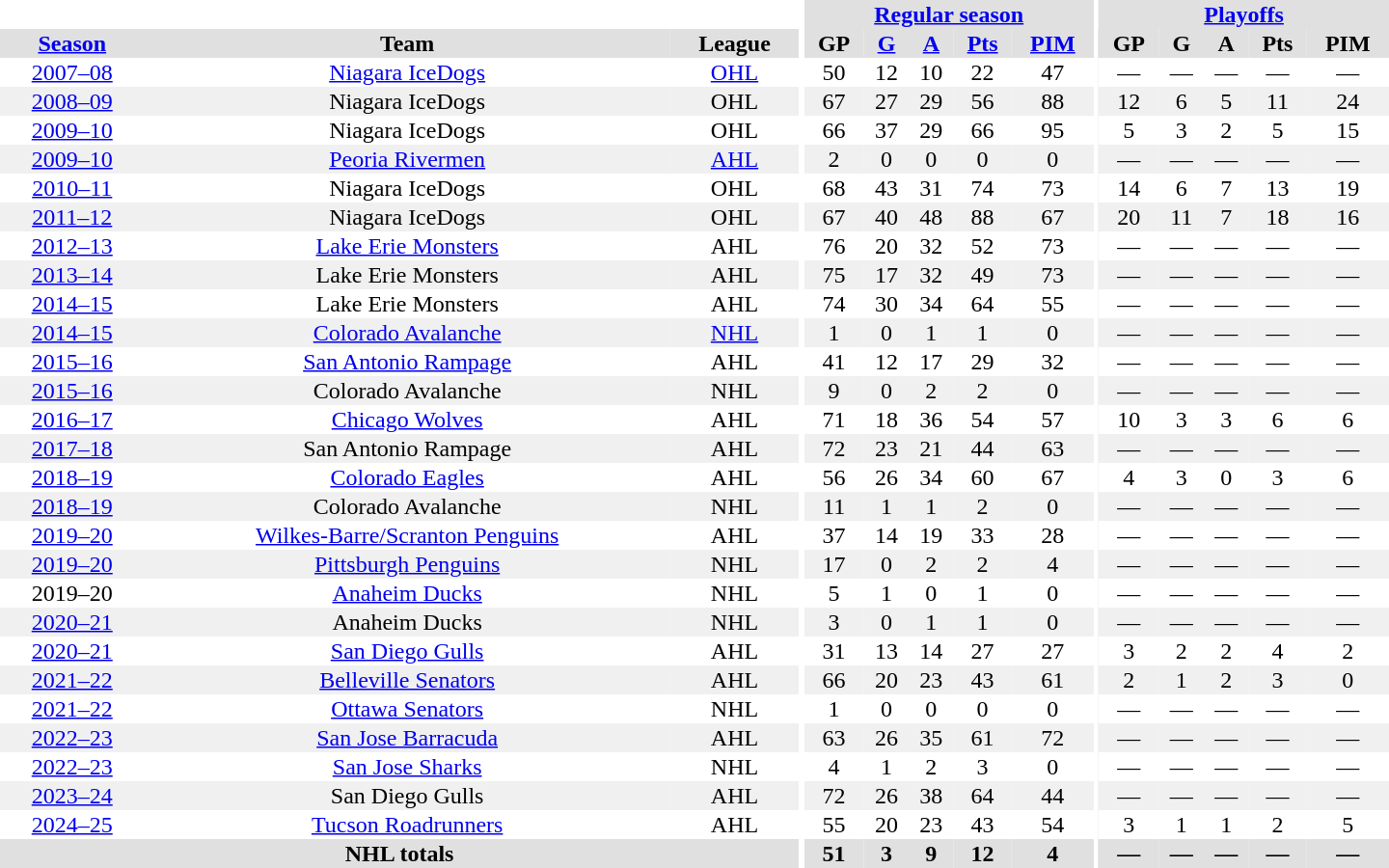<table border="0" cellpadding="1" cellspacing="0" style="text-align:center; width:60em">
<tr bgcolor="#e0e0e0">
<th colspan="3" bgcolor="#ffffff"></th>
<th rowspan="99" bgcolor="#ffffff"></th>
<th colspan="5"><a href='#'>Regular season</a></th>
<th rowspan="99" bgcolor="#ffffff"></th>
<th colspan="5"><a href='#'>Playoffs</a></th>
</tr>
<tr bgcolor="#e0e0e0">
<th><a href='#'>Season</a></th>
<th>Team</th>
<th>League</th>
<th>GP</th>
<th><a href='#'>G</a></th>
<th><a href='#'>A</a></th>
<th><a href='#'>Pts</a></th>
<th><a href='#'>PIM</a></th>
<th>GP</th>
<th>G</th>
<th>A</th>
<th>Pts</th>
<th>PIM</th>
</tr>
<tr>
<td><a href='#'>2007–08</a></td>
<td><a href='#'>Niagara IceDogs</a></td>
<td><a href='#'>OHL</a></td>
<td>50</td>
<td>12</td>
<td>10</td>
<td>22</td>
<td>47</td>
<td>—</td>
<td>—</td>
<td>—</td>
<td>—</td>
<td>—</td>
</tr>
<tr bgcolor="#f0f0f0">
<td><a href='#'>2008–09</a></td>
<td>Niagara IceDogs</td>
<td>OHL</td>
<td>67</td>
<td>27</td>
<td>29</td>
<td>56</td>
<td>88</td>
<td>12</td>
<td>6</td>
<td>5</td>
<td>11</td>
<td>24</td>
</tr>
<tr>
<td><a href='#'>2009–10</a></td>
<td>Niagara IceDogs</td>
<td>OHL</td>
<td>66</td>
<td>37</td>
<td>29</td>
<td>66</td>
<td>95</td>
<td>5</td>
<td>3</td>
<td>2</td>
<td>5</td>
<td>15</td>
</tr>
<tr bgcolor="#f0f0f0">
<td><a href='#'>2009–10</a></td>
<td><a href='#'>Peoria Rivermen</a></td>
<td><a href='#'>AHL</a></td>
<td>2</td>
<td>0</td>
<td>0</td>
<td>0</td>
<td>0</td>
<td>—</td>
<td>—</td>
<td>—</td>
<td>—</td>
<td>—</td>
</tr>
<tr>
<td><a href='#'>2010–11</a></td>
<td>Niagara IceDogs</td>
<td>OHL</td>
<td>68</td>
<td>43</td>
<td>31</td>
<td>74</td>
<td>73</td>
<td>14</td>
<td>6</td>
<td>7</td>
<td>13</td>
<td>19</td>
</tr>
<tr bgcolor="#f0f0f0">
<td><a href='#'>2011–12</a></td>
<td>Niagara IceDogs</td>
<td>OHL</td>
<td>67</td>
<td>40</td>
<td>48</td>
<td>88</td>
<td>67</td>
<td>20</td>
<td>11</td>
<td>7</td>
<td>18</td>
<td>16</td>
</tr>
<tr>
<td><a href='#'>2012–13</a></td>
<td><a href='#'>Lake Erie Monsters</a></td>
<td>AHL</td>
<td>76</td>
<td>20</td>
<td>32</td>
<td>52</td>
<td>73</td>
<td>—</td>
<td>—</td>
<td>—</td>
<td>—</td>
<td>—</td>
</tr>
<tr bgcolor="#f0f0f0">
<td><a href='#'>2013–14</a></td>
<td>Lake Erie Monsters</td>
<td>AHL</td>
<td>75</td>
<td>17</td>
<td>32</td>
<td>49</td>
<td>73</td>
<td>—</td>
<td>—</td>
<td>—</td>
<td>—</td>
<td>—</td>
</tr>
<tr>
<td><a href='#'>2014–15</a></td>
<td>Lake Erie Monsters</td>
<td>AHL</td>
<td>74</td>
<td>30</td>
<td>34</td>
<td>64</td>
<td>55</td>
<td>—</td>
<td>—</td>
<td>—</td>
<td>—</td>
<td>—</td>
</tr>
<tr bgcolor="#f0f0f0">
<td><a href='#'>2014–15</a></td>
<td><a href='#'>Colorado Avalanche</a></td>
<td><a href='#'>NHL</a></td>
<td>1</td>
<td>0</td>
<td>1</td>
<td>1</td>
<td>0</td>
<td>—</td>
<td>—</td>
<td>—</td>
<td>—</td>
<td>—</td>
</tr>
<tr>
<td><a href='#'>2015–16</a></td>
<td><a href='#'>San Antonio Rampage</a></td>
<td>AHL</td>
<td>41</td>
<td>12</td>
<td>17</td>
<td>29</td>
<td>32</td>
<td>—</td>
<td>—</td>
<td>—</td>
<td>—</td>
<td>—</td>
</tr>
<tr bgcolor="#f0f0f0">
<td><a href='#'>2015–16</a></td>
<td>Colorado Avalanche</td>
<td>NHL</td>
<td>9</td>
<td>0</td>
<td>2</td>
<td>2</td>
<td>0</td>
<td>—</td>
<td>—</td>
<td>—</td>
<td>—</td>
<td>—</td>
</tr>
<tr>
<td><a href='#'>2016–17</a></td>
<td><a href='#'>Chicago Wolves</a></td>
<td>AHL</td>
<td>71</td>
<td>18</td>
<td>36</td>
<td>54</td>
<td>57</td>
<td>10</td>
<td>3</td>
<td>3</td>
<td>6</td>
<td>6</td>
</tr>
<tr bgcolor="#f0f0f0">
<td><a href='#'>2017–18</a></td>
<td>San Antonio Rampage</td>
<td>AHL</td>
<td>72</td>
<td>23</td>
<td>21</td>
<td>44</td>
<td>63</td>
<td>—</td>
<td>—</td>
<td>—</td>
<td>—</td>
<td>—</td>
</tr>
<tr>
<td><a href='#'>2018–19</a></td>
<td><a href='#'>Colorado Eagles</a></td>
<td>AHL</td>
<td>56</td>
<td>26</td>
<td>34</td>
<td>60</td>
<td>67</td>
<td>4</td>
<td>3</td>
<td>0</td>
<td>3</td>
<td>6</td>
</tr>
<tr bgcolor="#f0f0f0">
<td><a href='#'>2018–19</a></td>
<td>Colorado Avalanche</td>
<td>NHL</td>
<td>11</td>
<td>1</td>
<td>1</td>
<td>2</td>
<td>0</td>
<td>—</td>
<td>—</td>
<td>—</td>
<td>—</td>
<td>—</td>
</tr>
<tr>
<td><a href='#'>2019–20</a></td>
<td><a href='#'>Wilkes-Barre/Scranton Penguins</a></td>
<td>AHL</td>
<td>37</td>
<td>14</td>
<td>19</td>
<td>33</td>
<td>28</td>
<td>—</td>
<td>—</td>
<td>—</td>
<td>—</td>
<td>—</td>
</tr>
<tr bgcolor="#f0f0f0">
<td><a href='#'>2019–20</a></td>
<td><a href='#'>Pittsburgh Penguins</a></td>
<td>NHL</td>
<td>17</td>
<td>0</td>
<td>2</td>
<td>2</td>
<td>4</td>
<td>—</td>
<td>—</td>
<td>—</td>
<td>—</td>
<td>—</td>
</tr>
<tr>
<td>2019–20</td>
<td><a href='#'>Anaheim Ducks</a></td>
<td>NHL</td>
<td>5</td>
<td>1</td>
<td>0</td>
<td>1</td>
<td>0</td>
<td>—</td>
<td>—</td>
<td>—</td>
<td>—</td>
<td>—</td>
</tr>
<tr bgcolor="#f0f0f0">
<td><a href='#'>2020–21</a></td>
<td>Anaheim Ducks</td>
<td>NHL</td>
<td>3</td>
<td>0</td>
<td>1</td>
<td>1</td>
<td>0</td>
<td>—</td>
<td>—</td>
<td>—</td>
<td>—</td>
<td>—</td>
</tr>
<tr>
<td><a href='#'>2020–21</a></td>
<td><a href='#'>San Diego Gulls</a></td>
<td>AHL</td>
<td>31</td>
<td>13</td>
<td>14</td>
<td>27</td>
<td>27</td>
<td>3</td>
<td>2</td>
<td>2</td>
<td>4</td>
<td>2</td>
</tr>
<tr bgcolor="#f0f0f0">
<td><a href='#'>2021–22</a></td>
<td><a href='#'>Belleville Senators</a></td>
<td>AHL</td>
<td>66</td>
<td>20</td>
<td>23</td>
<td>43</td>
<td>61</td>
<td>2</td>
<td>1</td>
<td>2</td>
<td>3</td>
<td>0</td>
</tr>
<tr>
<td><a href='#'>2021–22</a></td>
<td><a href='#'>Ottawa Senators</a></td>
<td>NHL</td>
<td>1</td>
<td>0</td>
<td>0</td>
<td>0</td>
<td>0</td>
<td>—</td>
<td>—</td>
<td>—</td>
<td>—</td>
<td>—</td>
</tr>
<tr bgcolor="#f0f0f0">
<td><a href='#'>2022–23</a></td>
<td><a href='#'>San Jose Barracuda</a></td>
<td>AHL</td>
<td>63</td>
<td>26</td>
<td>35</td>
<td>61</td>
<td>72</td>
<td>—</td>
<td>—</td>
<td>—</td>
<td>—</td>
<td>—</td>
</tr>
<tr>
<td><a href='#'>2022–23</a></td>
<td><a href='#'>San Jose Sharks</a></td>
<td>NHL</td>
<td>4</td>
<td>1</td>
<td>2</td>
<td>3</td>
<td>0</td>
<td>—</td>
<td>—</td>
<td>—</td>
<td>—</td>
<td>—</td>
</tr>
<tr bgcolor="#f0f0f0">
<td><a href='#'>2023–24</a></td>
<td>San Diego Gulls</td>
<td>AHL</td>
<td>72</td>
<td>26</td>
<td>38</td>
<td>64</td>
<td>44</td>
<td>—</td>
<td>—</td>
<td>—</td>
<td>—</td>
<td>—</td>
</tr>
<tr>
<td><a href='#'>2024–25</a></td>
<td><a href='#'>Tucson Roadrunners</a></td>
<td>AHL</td>
<td>55</td>
<td>20</td>
<td>23</td>
<td>43</td>
<td>54</td>
<td>3</td>
<td>1</td>
<td>1</td>
<td>2</td>
<td>5</td>
</tr>
<tr bgcolor="#e0e0e0">
<th colspan="3">NHL totals</th>
<th>51</th>
<th>3</th>
<th>9</th>
<th>12</th>
<th>4</th>
<th>—</th>
<th>—</th>
<th>—</th>
<th>—</th>
<th>—</th>
</tr>
</table>
